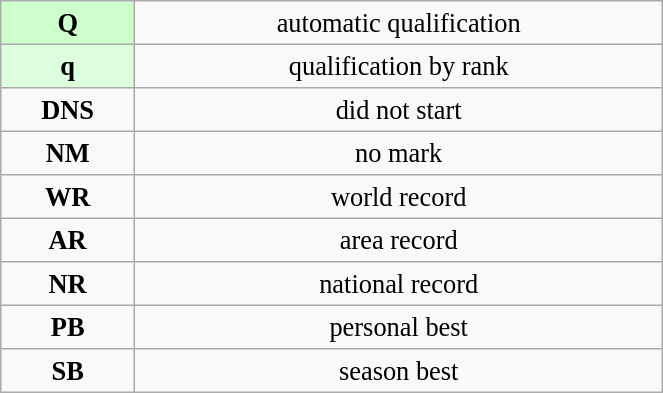<table class="wikitable" style=" text-align:center; font-size:110%;" width="35%">
<tr>
<td bgcolor="ccffcc"><strong>Q</strong></td>
<td>automatic qualification</td>
</tr>
<tr>
<td bgcolor="ddffdd"><strong>q</strong></td>
<td>qualification by rank</td>
</tr>
<tr>
<td><strong>DNS</strong></td>
<td>did not start</td>
</tr>
<tr>
<td><strong>NM</strong></td>
<td>no mark</td>
</tr>
<tr>
<td><strong>WR</strong></td>
<td>world record</td>
</tr>
<tr>
<td><strong>AR</strong></td>
<td>area record</td>
</tr>
<tr>
<td><strong>NR</strong></td>
<td>national record</td>
</tr>
<tr>
<td><strong>PB</strong></td>
<td>personal best</td>
</tr>
<tr>
<td><strong>SB</strong></td>
<td>season best</td>
</tr>
</table>
